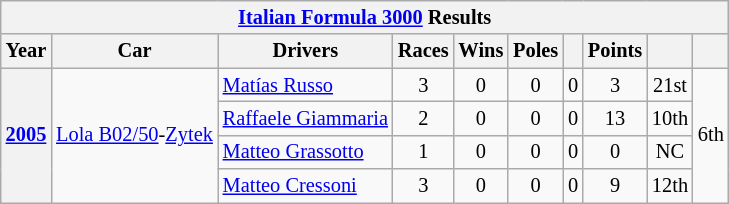<table class="wikitable" style="text-align:center; font-size:85%">
<tr>
<th colspan=10><a href='#'>Italian Formula 3000</a> Results</th>
</tr>
<tr>
<th>Year</th>
<th>Car</th>
<th>Drivers</th>
<th>Races</th>
<th>Wins</th>
<th>Poles</th>
<th></th>
<th>Points</th>
<th></th>
<th></th>
</tr>
<tr>
<th rowspan=4><a href='#'>2005</a></th>
<td rowspan=4><a href='#'>Lola B02/50</a>-<a href='#'>Zytek</a></td>
<td align=left> <a href='#'>Matías Russo</a></td>
<td>3</td>
<td>0</td>
<td>0</td>
<td>0</td>
<td>3</td>
<td>21st</td>
<td rowspan=4>6th</td>
</tr>
<tr>
<td align=left> <a href='#'>Raffaele Giammaria</a></td>
<td>2</td>
<td>0</td>
<td>0</td>
<td>0</td>
<td>13</td>
<td>10th</td>
</tr>
<tr>
<td align=left> <a href='#'>Matteo Grassotto</a></td>
<td>1</td>
<td>0</td>
<td>0</td>
<td>0</td>
<td>0</td>
<td>NC</td>
</tr>
<tr>
<td align=left> <a href='#'>Matteo Cressoni</a></td>
<td>3</td>
<td>0</td>
<td>0</td>
<td>0</td>
<td>9</td>
<td>12th</td>
</tr>
</table>
